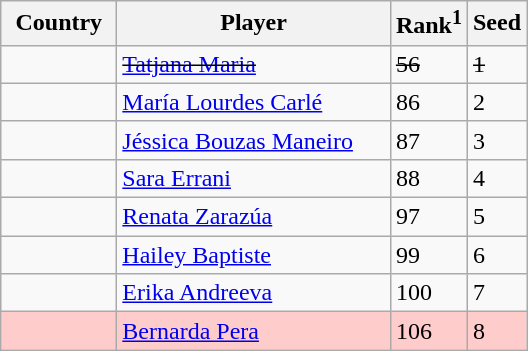<table class="sortable wikitable">
<tr>
<th width="70">Country</th>
<th width="175">Player</th>
<th>Rank<sup>1</sup></th>
<th>Seed</th>
</tr>
<tr>
<td><s></s></td>
<td><s><a href='#'>Tatjana Maria</a></s></td>
<td><s>56</s></td>
<td><s>1</s></td>
</tr>
<tr>
<td></td>
<td><a href='#'>María Lourdes Carlé</a></td>
<td>86</td>
<td>2</td>
</tr>
<tr>
<td></td>
<td><a href='#'>Jéssica Bouzas Maneiro</a></td>
<td>87</td>
<td>3</td>
</tr>
<tr>
<td></td>
<td><a href='#'>Sara Errani</a></td>
<td>88</td>
<td>4</td>
</tr>
<tr>
<td></td>
<td><a href='#'>Renata Zarazúa</a></td>
<td>97</td>
<td>5</td>
</tr>
<tr>
<td></td>
<td><a href='#'>Hailey Baptiste</a></td>
<td>99</td>
<td>6</td>
</tr>
<tr>
<td></td>
<td><a href='#'>Erika Andreeva</a></td>
<td>100</td>
<td>7</td>
</tr>
<tr style="background:#fcc;">
<td></td>
<td><a href='#'>Bernarda Pera</a></td>
<td>106</td>
<td>8</td>
</tr>
</table>
